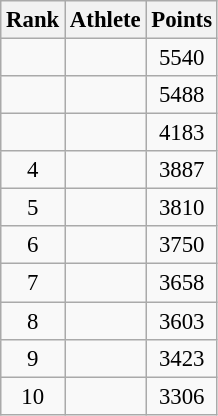<table class="wikitable" style="font-size:95%; text-align:center;">
<tr>
<th>Rank</th>
<th>Athlete</th>
<th>Points</th>
</tr>
<tr>
<td></td>
<td align="left"></td>
<td align="center">5540</td>
</tr>
<tr>
<td></td>
<td align="left"></td>
<td align="center">5488</td>
</tr>
<tr>
<td></td>
<td align="left"></td>
<td align="center">4183</td>
</tr>
<tr>
<td>4</td>
<td align="left"></td>
<td align="center">3887</td>
</tr>
<tr>
<td>5</td>
<td align="left"></td>
<td align="center">3810</td>
</tr>
<tr>
<td>6</td>
<td align="left"></td>
<td align="center">3750</td>
</tr>
<tr>
<td>7</td>
<td align="left"></td>
<td align="center">3658</td>
</tr>
<tr>
<td>8</td>
<td align="left"></td>
<td align="center">3603</td>
</tr>
<tr>
<td>9</td>
<td align="left"></td>
<td align="center">3423</td>
</tr>
<tr>
<td>10</td>
<td align="left"></td>
<td align="center">3306</td>
</tr>
</table>
